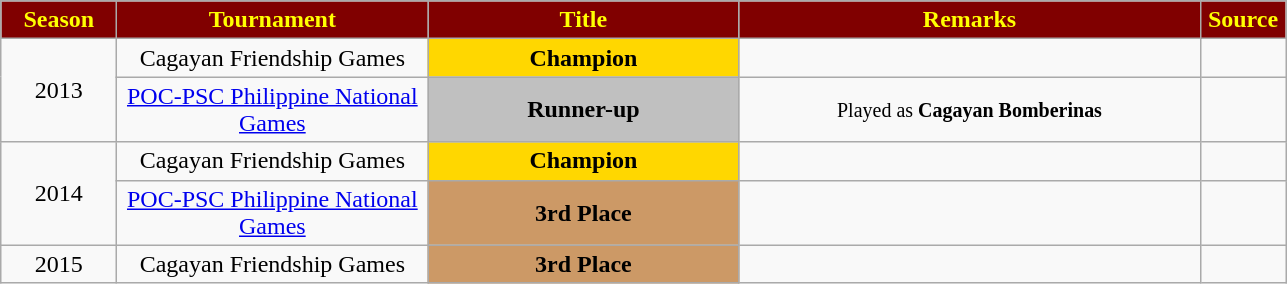<table class="wikitable">
<tr>
<th width=70px style="background: maroon; color: yellow; text-align=center"><strong>Season</strong></th>
<th width=200px style="background: maroon; color: yellow;"><strong>Tournament</strong></th>
<th width=200px style="background: maroon; color: yellow"><strong>Title</strong></th>
<th width=300px style="background: maroon; color: yellow"><strong>Remarks</strong></th>
<th width=50px style="background: maroon; color: yellow"><strong>Source</strong></th>
</tr>
<tr align=center>
<td rowspan=2>2013</td>
<td>Cagayan Friendship Games</td>
<td style="background:gold;"><strong>Champion</strong></td>
<td></td>
<td></td>
</tr>
<tr align=center>
<td><a href='#'>POC-PSC Philippine National Games</a></td>
<td style="background:silver;"><strong>Runner-up</strong></td>
<td><small>Played as <strong>Cagayan Bomberinas</strong></small></td>
<td></td>
</tr>
<tr align=center>
<td rowspan=2>2014</td>
<td>Cagayan Friendship Games</td>
<td style="background:gold;"><strong>Champion</strong></td>
<td></td>
<td></td>
</tr>
<tr align=center>
<td><a href='#'>POC-PSC Philippine National Games</a></td>
<td style="background:#c96;"><strong>3rd Place</strong></td>
<td></td>
<td></td>
</tr>
<tr align=center>
<td>2015</td>
<td>Cagayan Friendship Games</td>
<td style="background:#c96;"><strong>3rd Place</strong></td>
<td></td>
<td></td>
</tr>
</table>
